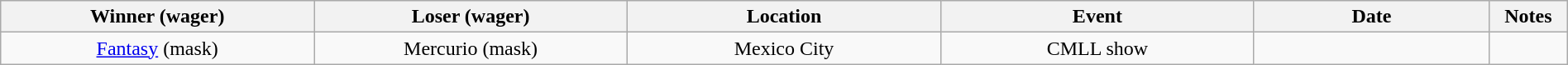<table class="wikitable sortable" width=100%  style="text-align: center">
<tr>
<th width=20% scope="col">Winner (wager)</th>
<th width=20% scope="col">Loser (wager)</th>
<th width=20% scope="col">Location</th>
<th width=20% scope="col">Event</th>
<th width=15% scope="col">Date</th>
<th class="unsortable" width=5% scope="col">Notes</th>
</tr>
<tr>
<td><a href='#'>Fantasy</a> (mask)</td>
<td>Mercurio (mask)</td>
<td>Mexico City</td>
<td>CMLL show</td>
<td></td>
<td></td>
</tr>
</table>
